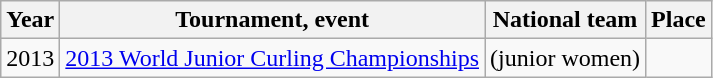<table class="wikitable">
<tr>
<th scope="col">Year</th>
<th scope="col">Tournament, event</th>
<th scope="col">National team</th>
<th scope="col">Place</th>
</tr>
<tr>
<td>2013</td>
<td><a href='#'>2013 World Junior Curling Championships</a></td>
<td> (junior women)</td>
<td></td>
</tr>
</table>
